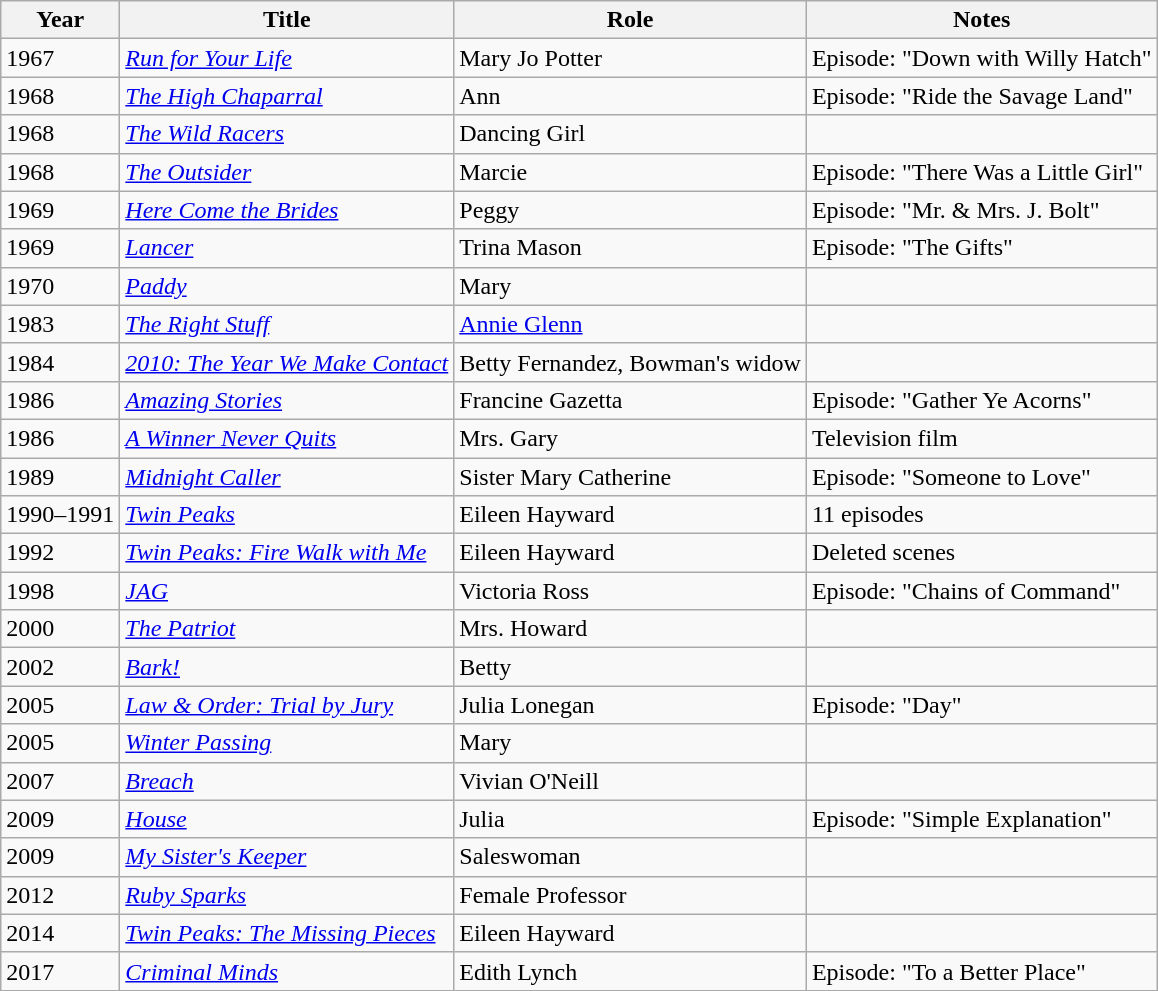<table class="wikitable sortable">
<tr>
<th>Year</th>
<th>Title</th>
<th>Role</th>
<th class="unsortable">Notes</th>
</tr>
<tr>
<td>1967</td>
<td><em><a href='#'>Run for Your Life</a></em></td>
<td>Mary Jo Potter</td>
<td>Episode: "Down with Willy Hatch"</td>
</tr>
<tr>
<td>1968</td>
<td><em><a href='#'>The High Chaparral</a></em></td>
<td>Ann</td>
<td>Episode: "Ride the Savage Land"</td>
</tr>
<tr>
<td>1968</td>
<td><em><a href='#'>The Wild Racers</a></em></td>
<td>Dancing Girl</td>
<td></td>
</tr>
<tr>
<td>1968</td>
<td><em><a href='#'>The Outsider</a></em></td>
<td>Marcie</td>
<td>Episode: "There Was a Little Girl"</td>
</tr>
<tr>
<td>1969</td>
<td><em><a href='#'>Here Come the Brides</a></em></td>
<td>Peggy</td>
<td>Episode: "Mr. & Mrs. J. Bolt"</td>
</tr>
<tr>
<td>1969</td>
<td><em><a href='#'>Lancer</a></em></td>
<td>Trina Mason</td>
<td>Episode: "The Gifts"</td>
</tr>
<tr>
<td>1970</td>
<td><em><a href='#'>Paddy</a></em></td>
<td>Mary</td>
<td></td>
</tr>
<tr>
<td>1983</td>
<td><em><a href='#'>The Right Stuff</a></em></td>
<td><a href='#'>Annie Glenn</a></td>
<td></td>
</tr>
<tr>
<td>1984</td>
<td><em><a href='#'>2010: The Year We Make Contact</a></em></td>
<td>Betty Fernandez, Bowman's widow</td>
<td></td>
</tr>
<tr>
<td>1986</td>
<td><em><a href='#'>Amazing Stories</a></em></td>
<td>Francine Gazetta</td>
<td>Episode: "Gather Ye Acorns"</td>
</tr>
<tr>
<td>1986</td>
<td><em><a href='#'>A Winner Never Quits</a></em></td>
<td>Mrs. Gary</td>
<td>Television film</td>
</tr>
<tr>
<td>1989</td>
<td><em><a href='#'>Midnight Caller</a></em></td>
<td>Sister Mary Catherine</td>
<td>Episode: "Someone to Love"</td>
</tr>
<tr>
<td>1990–1991</td>
<td><em><a href='#'>Twin Peaks</a></em></td>
<td>Eileen Hayward</td>
<td>11 episodes</td>
</tr>
<tr>
<td>1992</td>
<td><em><a href='#'>Twin Peaks: Fire Walk with Me</a></em></td>
<td>Eileen Hayward</td>
<td>Deleted scenes</td>
</tr>
<tr>
<td>1998</td>
<td><em><a href='#'>JAG</a></em></td>
<td>Victoria Ross</td>
<td>Episode: "Chains of Command"</td>
</tr>
<tr>
<td>2000</td>
<td><em><a href='#'>The Patriot</a></em></td>
<td>Mrs. Howard</td>
<td></td>
</tr>
<tr>
<td>2002</td>
<td><em><a href='#'>Bark!</a></em></td>
<td>Betty</td>
<td></td>
</tr>
<tr>
<td>2005</td>
<td><em><a href='#'>Law & Order: Trial by Jury</a></em></td>
<td>Julia Lonegan</td>
<td>Episode: "Day"</td>
</tr>
<tr>
<td>2005</td>
<td><em><a href='#'>Winter Passing</a></em></td>
<td>Mary</td>
<td></td>
</tr>
<tr>
<td>2007</td>
<td><em><a href='#'>Breach</a></em></td>
<td>Vivian O'Neill</td>
<td></td>
</tr>
<tr>
<td>2009</td>
<td><em><a href='#'>House</a></em></td>
<td>Julia</td>
<td>Episode: "Simple Explanation"</td>
</tr>
<tr>
<td>2009</td>
<td><em><a href='#'>My Sister's Keeper</a></em></td>
<td>Saleswoman</td>
<td></td>
</tr>
<tr>
<td>2012</td>
<td><em><a href='#'>Ruby Sparks</a></em></td>
<td>Female Professor</td>
<td></td>
</tr>
<tr>
<td>2014</td>
<td><em><a href='#'>Twin Peaks: The Missing Pieces</a></em></td>
<td>Eileen Hayward</td>
<td></td>
</tr>
<tr>
<td>2017</td>
<td><em><a href='#'>Criminal Minds</a></em></td>
<td>Edith Lynch</td>
<td>Episode: "To a Better Place"</td>
</tr>
</table>
